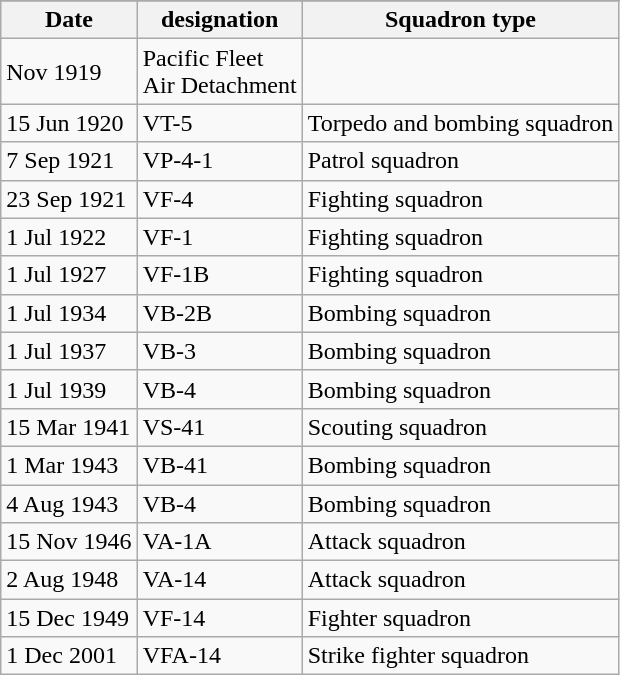<table class="wikitable sortable">
<tr>
</tr>
<tr>
<th>Date</th>
<th>designation</th>
<th class="unsortable">Squadron type</th>
</tr>
<tr>
<td>Nov 1919</td>
<td>Pacific Fleet<br>Air Detachment</td>
<td></td>
</tr>
<tr>
<td>15 Jun 1920</td>
<td>VT-5</td>
<td>Torpedo and bombing squadron</td>
</tr>
<tr>
<td>7 Sep 1921</td>
<td>VP-4-1</td>
<td>Patrol squadron</td>
</tr>
<tr>
<td>23 Sep 1921</td>
<td>VF-4</td>
<td>Fighting squadron</td>
</tr>
<tr>
<td>1 Jul 1922</td>
<td>VF-1</td>
<td>Fighting squadron</td>
</tr>
<tr>
<td>1 Jul 1927</td>
<td>VF-1B</td>
<td>Fighting squadron</td>
</tr>
<tr>
<td>1 Jul 1934</td>
<td>VB-2B</td>
<td>Bombing squadron</td>
</tr>
<tr>
<td>1 Jul 1937</td>
<td>VB-3</td>
<td>Bombing squadron</td>
</tr>
<tr>
<td>1 Jul 1939</td>
<td>VB-4</td>
<td>Bombing squadron</td>
</tr>
<tr>
<td>15 Mar 1941</td>
<td>VS-41</td>
<td>Scouting squadron</td>
</tr>
<tr>
<td>1 Mar 1943</td>
<td>VB-41</td>
<td>Bombing squadron</td>
</tr>
<tr>
<td>4 Aug 1943</td>
<td>VB-4</td>
<td>Bombing squadron</td>
</tr>
<tr>
<td>15 Nov 1946</td>
<td>VA-1A</td>
<td>Attack squadron</td>
</tr>
<tr>
<td>2 Aug 1948</td>
<td>VA-14</td>
<td>Attack squadron</td>
</tr>
<tr>
<td>15 Dec 1949</td>
<td>VF-14</td>
<td>Fighter squadron</td>
</tr>
<tr>
<td>1 Dec 2001</td>
<td>VFA-14</td>
<td>Strike fighter squadron</td>
</tr>
</table>
